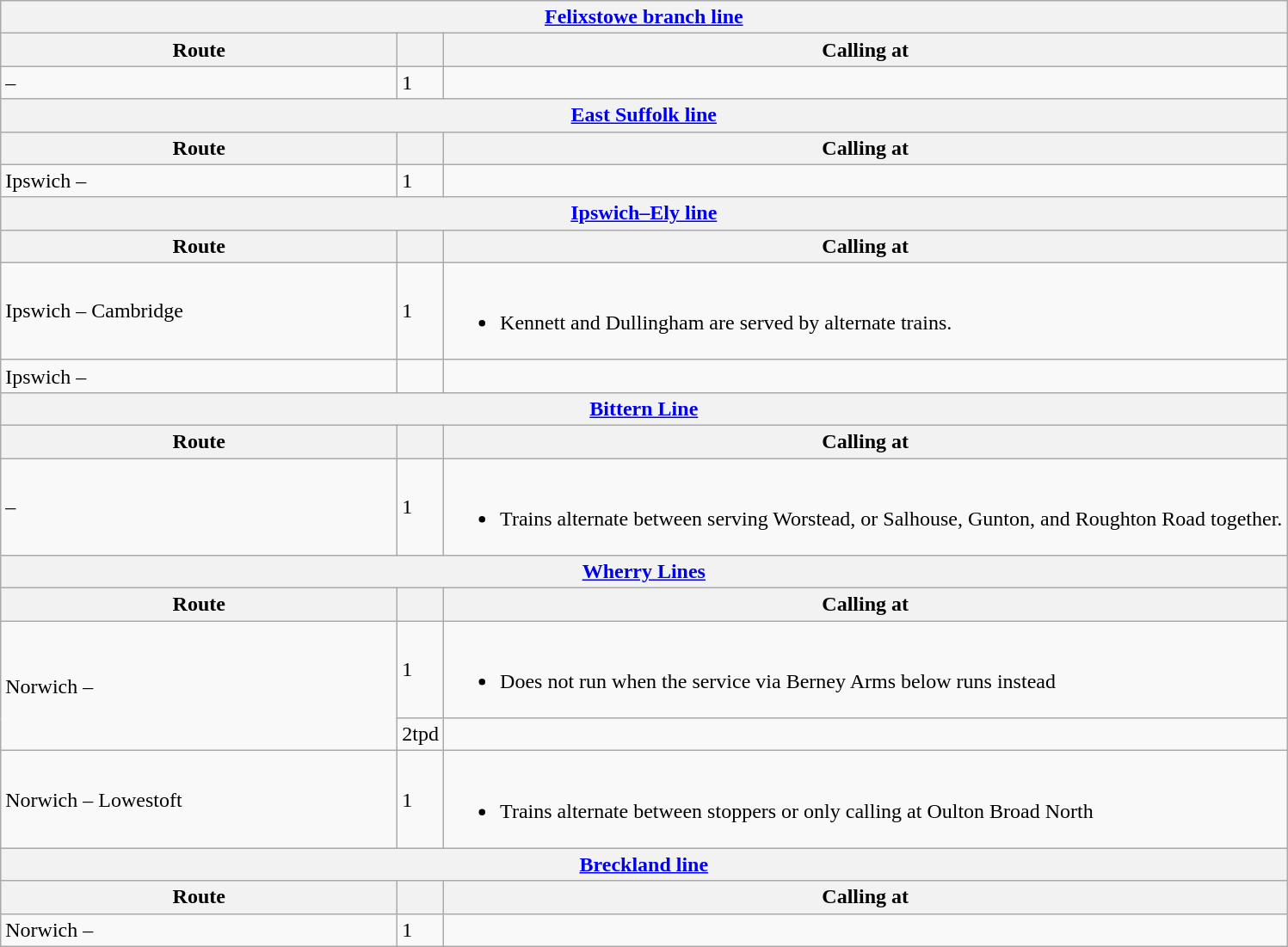<table class="wikitable">
<tr>
<th colspan="3"><a href='#'>Felixstowe branch line</a></th>
</tr>
<tr>
<th style="width:300px;">Route</th>
<th></th>
<th>Calling at</th>
</tr>
<tr>
<td> – </td>
<td>1</td>
<td></td>
</tr>
<tr>
<th colspan="3"><a href='#'>East Suffolk line</a></th>
</tr>
<tr>
<th style="width:300px;">Route</th>
<th></th>
<th>Calling at</th>
</tr>
<tr>
<td>Ipswich – </td>
<td>1</td>
<td></td>
</tr>
<tr>
<th colspan="3"><a href='#'>Ipswich–Ely line</a></th>
</tr>
<tr>
<th style="width:300px;">Route</th>
<th></th>
<th>Calling at</th>
</tr>
<tr>
<td>Ipswich – Cambridge</td>
<td>1</td>
<td><br><ul><li>Kennett and Dullingham are served by alternate trains.</li></ul></td>
</tr>
<tr>
<td>Ipswich – </td>
<td></td>
<td></td>
</tr>
<tr>
<th colspan="3"><a href='#'>Bittern Line</a></th>
</tr>
<tr>
<th style="width:300px;">Route</th>
<th></th>
<th>Calling at</th>
</tr>
<tr>
<td> – </td>
<td>1</td>
<td><br><ul><li>Trains alternate between serving Worstead, or Salhouse, Gunton, and Roughton Road together.</li></ul></td>
</tr>
<tr>
<th colspan="3"><a href='#'>Wherry Lines</a></th>
</tr>
<tr>
<th style="width:300px;">Route</th>
<th></th>
<th>Calling at</th>
</tr>
<tr>
<td rowspan="2">Norwich – </td>
<td>1</td>
<td><br><ul><li>Does not run when the service via Berney Arms below runs instead</li></ul></td>
</tr>
<tr>
<td>2tpd</td>
<td></td>
</tr>
<tr>
<td>Norwich – Lowestoft</td>
<td>1</td>
<td><br><ul><li>Trains alternate between stoppers or only calling at Oulton Broad North</li></ul></td>
</tr>
<tr>
<th colspan="3"><a href='#'>Breckland line</a></th>
</tr>
<tr>
<th style="width:300px;">Route</th>
<th></th>
<th>Calling at</th>
</tr>
<tr>
<td>Norwich – </td>
<td>1</td>
<td></td>
</tr>
</table>
